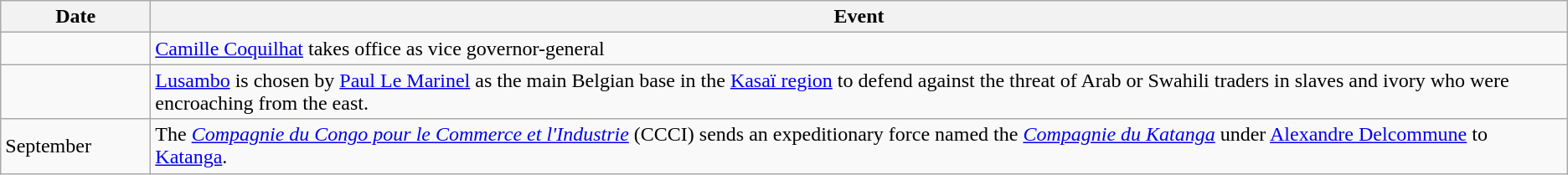<table class=wikitable>
<tr>
<th style="width:7em">Date</th>
<th>Event</th>
</tr>
<tr>
<td></td>
<td><a href='#'>Camille Coquilhat</a> takes office as vice governor-general</td>
</tr>
<tr>
<td></td>
<td><a href='#'>Lusambo</a> is chosen by <a href='#'>Paul Le Marinel</a> as the main Belgian base in the <a href='#'>Kasaï region</a> to defend against the threat of Arab or Swahili traders in slaves and ivory who were encroaching from the east.</td>
</tr>
<tr>
<td>September</td>
<td>The <em><a href='#'>Compagnie du Congo pour le Commerce et l'Industrie</a></em> (CCCI) sends an expeditionary force named the <em><a href='#'>Compagnie du Katanga</a></em> under <a href='#'>Alexandre Delcommune</a> to <a href='#'>Katanga</a>.</td>
</tr>
</table>
